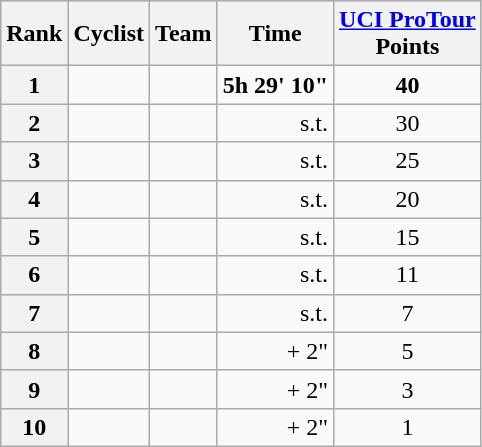<table class="wikitable">
<tr style="background:#ccccff;">
<th>Rank</th>
<th>Cyclist</th>
<th>Team</th>
<th>Time</th>
<th><a href='#'>UCI ProTour</a><br>Points</th>
</tr>
<tr>
<th>1</th>
<td><strong></strong></td>
<td><strong></strong></td>
<td><strong>5h 29' 10"</strong></td>
<td align="center"><strong>40</strong></td>
</tr>
<tr>
<th>2</th>
<td></td>
<td></td>
<td align="right">s.t.</td>
<td align="center">30</td>
</tr>
<tr>
<th>3</th>
<td></td>
<td></td>
<td align="right">s.t.</td>
<td align="center">25</td>
</tr>
<tr>
<th>4</th>
<td></td>
<td></td>
<td align="right">s.t.</td>
<td align="center">20</td>
</tr>
<tr>
<th>5</th>
<td></td>
<td></td>
<td align="right">s.t.</td>
<td align="center">15</td>
</tr>
<tr>
<th>6</th>
<td></td>
<td></td>
<td align="right">s.t.</td>
<td align="center">11</td>
</tr>
<tr>
<th>7</th>
<td></td>
<td></td>
<td align="right">s.t.</td>
<td align="center">7</td>
</tr>
<tr>
<th>8</th>
<td></td>
<td></td>
<td align="right">+ 2"</td>
<td align="center">5</td>
</tr>
<tr>
<th>9</th>
<td></td>
<td></td>
<td align="right">+ 2"</td>
<td align="center">3</td>
</tr>
<tr>
<th>10</th>
<td></td>
<td></td>
<td align="right">+ 2"</td>
<td align="center">1</td>
</tr>
</table>
